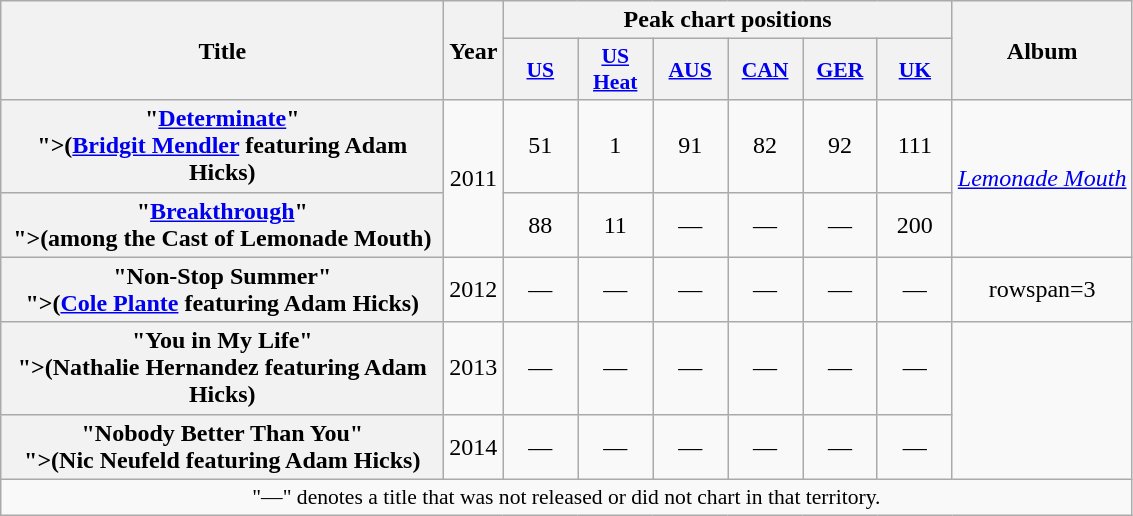<table class="wikitable plainrowheaders" style="text-align:center;" border="1">
<tr>
<th scope="col" rowspan="2" style="width:18em;">Title</th>
<th scope="col" rowspan="2">Year</th>
<th scope="col" colspan="6">Peak chart positions</th>
<th scope="col" rowspan="2">Album</th>
</tr>
<tr>
<th scope="col" style="width:3em;font-size:90%;"><a href='#'>US</a><br></th>
<th scope="col" style="width:3em;font-size:90%;"><a href='#'>US<br>Heat</a><br></th>
<th scope="col" style="width:3em;font-size:90%;"><a href='#'>AUS</a><br></th>
<th scope="col" style="width:3em;font-size:90%;"><a href='#'>CAN</a><br></th>
<th scope="col" style="width:3em;font-size:90%;"><a href='#'>GER</a><br></th>
<th scope="col" style="width:3em;font-size:90%;"><a href='#'>UK</a><br></th>
</tr>
<tr>
<th scope="row">"<a href='#'>Determinate</a>"<br><span>">(<a href='#'>Bridgit Mendler</a> featuring Adam Hicks)</span></th>
<td rowspan="2">2011</td>
<td>51</td>
<td>1</td>
<td>91</td>
<td>82</td>
<td>92</td>
<td>111</td>
<td rowspan=2><em><a href='#'>Lemonade Mouth</a></em></td>
</tr>
<tr>
<th scope="row">"<a href='#'>Breakthrough</a>"<br><span>">(among the Cast of Lemonade Mouth)</span></th>
<td>88</td>
<td>11</td>
<td>—</td>
<td>—</td>
<td>—</td>
<td>200</td>
</tr>
<tr>
<th scope="row">"Non-Stop Summer"<br><span>">(<a href='#'>Cole Plante</a> featuring Adam Hicks)</span></th>
<td>2012</td>
<td>—</td>
<td>—</td>
<td>—</td>
<td>—</td>
<td>—</td>
<td>—</td>
<td>rowspan=3 </td>
</tr>
<tr>
<th scope="row">"You in My Life"<br><span>">(Nathalie Hernandez featuring Adam Hicks)</span></th>
<td>2013</td>
<td>—</td>
<td>—</td>
<td>—</td>
<td>—</td>
<td>—</td>
<td>—</td>
</tr>
<tr>
<th scope="row">"Nobody Better Than You"<br><span>">(Nic Neufeld featuring Adam Hicks)</span></th>
<td>2014</td>
<td>—</td>
<td>—</td>
<td>—</td>
<td>—</td>
<td>—</td>
<td>—</td>
</tr>
<tr>
<td colspan="10" style="text-align:center;font-size:90%;">"—" denotes a title that was not released or did not chart in that territory.</td>
</tr>
</table>
